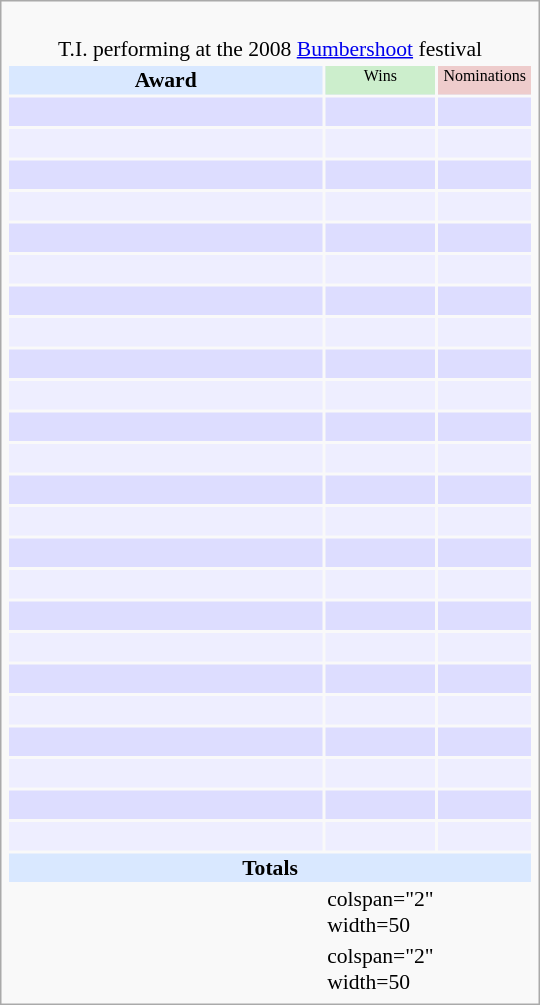<table class="infobox" style="width: 25em; text-align: left; font-size: 90%; vertical-align: middle;">
<tr>
<td colspan="3" style="text-align:center;"><br>T.I. performing at the 2008 <a href='#'>Bumbershoot</a> festival</td>
</tr>
<tr bgcolor=#D9E8FF style="text-align:center;">
<th style="vertical-align: middle;">Award</th>
<td style="background:#cceecc; font-size:8pt;" width="60px">Wins</td>
<td style="background:#eecccc; font-size:8pt;" width="60px">Nominations</td>
</tr>
<tr bgcolor=#ddddff>
<td align="center"><br></td>
<td></td>
<td></td>
</tr>
<tr bgcolor=#eeeeff>
<td align="center"><br></td>
<td></td>
<td></td>
</tr>
<tr bgcolor=#ddddff>
<td align="center"><br></td>
<td></td>
<td></td>
</tr>
<tr bgcolor=#eeeeff>
<td align="center"><br></td>
<td></td>
<td></td>
</tr>
<tr bgcolor=#ddddff>
<td align="center"><br></td>
<td></td>
<td></td>
</tr>
<tr bgcolor=#eeeeff>
<td align="center"><br></td>
<td></td>
<td></td>
</tr>
<tr bgcolor=#ddddff>
<td align="center"><br></td>
<td></td>
<td></td>
</tr>
<tr bgcolor=#eeeeff>
<td align="center"><br></td>
<td></td>
<td></td>
</tr>
<tr bgcolor=#ddddff>
<td align="center"><br></td>
<td></td>
<td></td>
</tr>
<tr bgcolor=#eeeeff>
<td align="center"><br></td>
<td></td>
<td></td>
</tr>
<tr bgcolor=#ddddff>
<td align="center"><br></td>
<td></td>
<td></td>
</tr>
<tr bgcolor=#eeeeff>
<td align="center"><br></td>
<td></td>
<td></td>
</tr>
<tr bgcolor=#ddddff>
<td align="center"><br></td>
<td></td>
<td></td>
</tr>
<tr bgcolor=#eeeeff>
<td align="center"><br></td>
<td></td>
<td></td>
</tr>
<tr bgcolor=#ddddff>
<td align="center"><br></td>
<td></td>
<td></td>
</tr>
<tr bgcolor=#eeeeff>
<td align="center"><br></td>
<td></td>
<td></td>
</tr>
<tr bgcolor=#ddddff>
<td align="center"><br></td>
<td></td>
<td></td>
</tr>
<tr bgcolor=#eeeeff>
<td align="center"><br></td>
<td></td>
<td></td>
</tr>
<tr bgcolor=#ddddff>
<td align="center"><br></td>
<td></td>
<td></td>
</tr>
<tr bgcolor=#eeeeff>
<td align="center"><br></td>
<td></td>
<td></td>
</tr>
<tr bgcolor=#ddddff>
<td align="center"><br></td>
<td></td>
<td></td>
</tr>
<tr bgcolor=#eeeeff>
<td align="center"><br></td>
<td></td>
<td></td>
</tr>
<tr bgcolor=#ddddff>
<td align="center"><br></td>
<td></td>
<td></td>
</tr>
<tr bgcolor=#eeeeff>
<td align="center"><br></td>
<td></td>
<td></td>
</tr>
<tr bgcolor=#D9E8FF>
<td colspan="3" style="text-align:center;"><strong>Totals</strong></td>
</tr>
<tr>
<td></td>
<td>colspan="2" width=50 </td>
</tr>
<tr>
<td></td>
<td>colspan="2" width=50 </td>
</tr>
</table>
